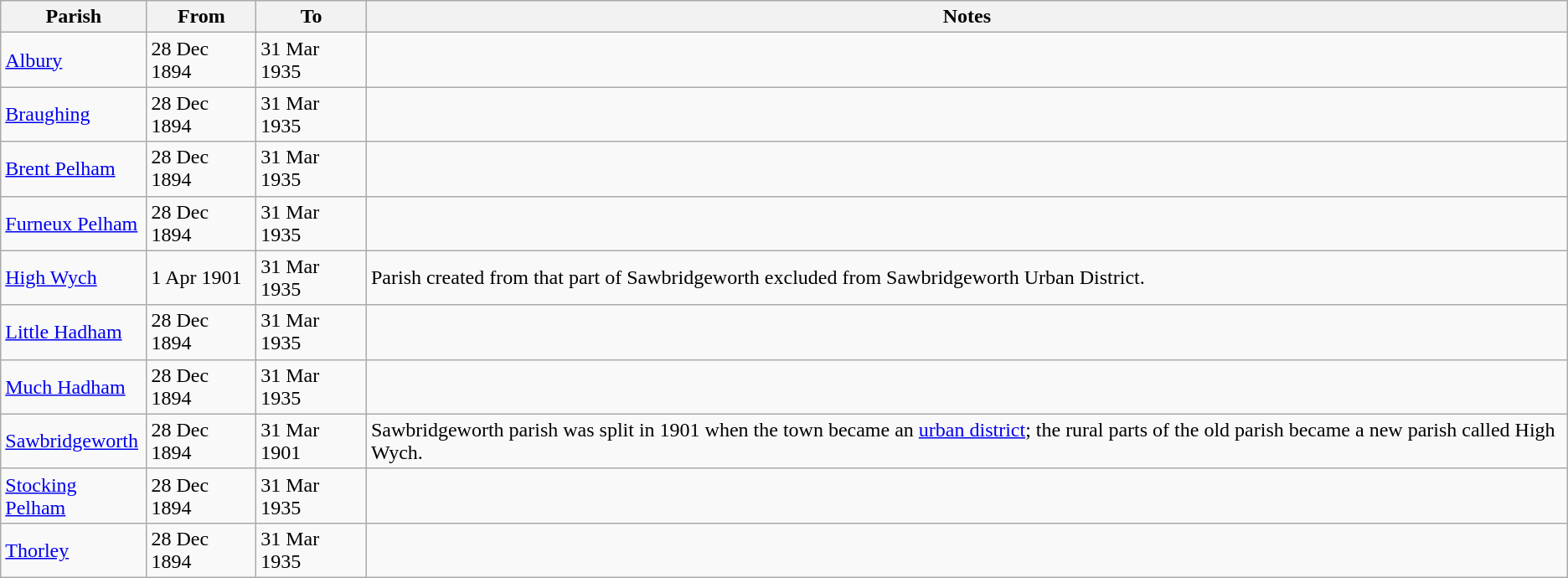<table class="wikitable sortable">
<tr>
<th>Parish</th>
<th>From</th>
<th>To</th>
<th class="unsortable">Notes</th>
</tr>
<tr>
<td><a href='#'>Albury</a></td>
<td>28 Dec 1894</td>
<td>31 Mar 1935</td>
<td></td>
</tr>
<tr>
<td><a href='#'>Braughing</a></td>
<td>28 Dec 1894</td>
<td>31 Mar 1935</td>
<td></td>
</tr>
<tr>
<td><a href='#'>Brent Pelham</a></td>
<td>28 Dec 1894</td>
<td>31 Mar 1935</td>
<td></td>
</tr>
<tr>
<td><a href='#'>Furneux Pelham</a></td>
<td>28 Dec 1894</td>
<td>31 Mar 1935</td>
<td></td>
</tr>
<tr>
<td><a href='#'>High Wych</a></td>
<td>1 Apr 1901</td>
<td>31 Mar 1935</td>
<td>Parish created from that part of Sawbridgeworth excluded from Sawbridgeworth Urban District.</td>
</tr>
<tr>
<td><a href='#'>Little Hadham</a></td>
<td>28 Dec 1894</td>
<td>31 Mar 1935</td>
<td></td>
</tr>
<tr>
<td><a href='#'>Much Hadham</a></td>
<td>28 Dec 1894</td>
<td>31 Mar 1935</td>
<td></td>
</tr>
<tr>
<td><a href='#'>Sawbridgeworth</a></td>
<td>28 Dec 1894</td>
<td>31 Mar 1901</td>
<td>Sawbridgeworth parish was split in 1901 when the town became an <a href='#'>urban district</a>; the rural parts of the old parish became a new parish called High Wych.</td>
</tr>
<tr>
<td><a href='#'>Stocking Pelham</a></td>
<td>28 Dec 1894</td>
<td>31 Mar 1935</td>
<td></td>
</tr>
<tr>
<td><a href='#'>Thorley</a></td>
<td>28 Dec 1894</td>
<td>31 Mar 1935</td>
<td></td>
</tr>
</table>
